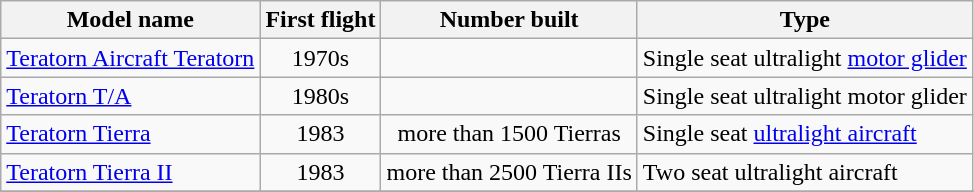<table class="wikitable sortable">
<tr>
<th>Model name</th>
<th>First flight</th>
<th>Number built</th>
<th>Type</th>
</tr>
<tr>
<td align=left><a href='#'>Teratorn Aircraft Teratorn</a></td>
<td align=center>1970s</td>
<td align=center></td>
<td align=left>Single seat ultralight <a href='#'>motor glider</a></td>
</tr>
<tr>
<td align=left><a href='#'>Teratorn T/A</a></td>
<td align=center>1980s</td>
<td align=center></td>
<td align=left>Single seat ultralight motor glider</td>
</tr>
<tr>
<td align=left><a href='#'>Teratorn Tierra</a></td>
<td align=center>1983</td>
<td align=center>more than 1500 Tierras</td>
<td align=left>Single seat <a href='#'>ultralight aircraft</a></td>
</tr>
<tr>
<td align=left><a href='#'>Teratorn Tierra II</a></td>
<td align=center>1983</td>
<td align=center>more than 2500 Tierra IIs</td>
<td align=left>Two seat ultralight aircraft</td>
</tr>
<tr>
</tr>
</table>
